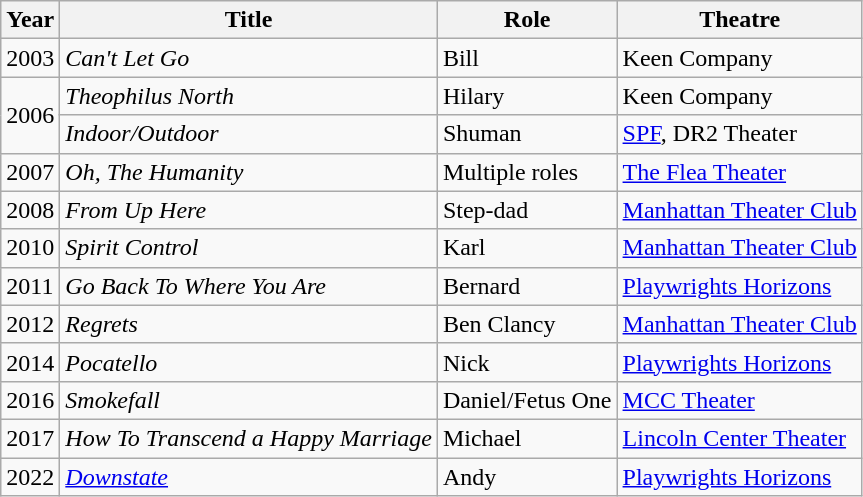<table class="wikitable">
<tr>
<th>Year</th>
<th>Title</th>
<th>Role</th>
<th>Theatre</th>
</tr>
<tr>
<td>2003</td>
<td><em>Can't Let Go</em></td>
<td>Bill</td>
<td>Keen Company</td>
</tr>
<tr>
<td rowspan=2>2006</td>
<td><em>Theophilus North</em></td>
<td>Hilary</td>
<td>Keen Company</td>
</tr>
<tr>
<td><em>Indoor/Outdoor</em></td>
<td>Shuman</td>
<td><a href='#'>SPF</a>, DR2 Theater</td>
</tr>
<tr>
<td>2007</td>
<td><em>Oh, The Humanity</em></td>
<td>Multiple roles</td>
<td><a href='#'>The Flea Theater</a></td>
</tr>
<tr>
<td>2008</td>
<td><em>From Up Here</em></td>
<td>Step-dad</td>
<td><a href='#'>Manhattan Theater Club</a></td>
</tr>
<tr>
<td>2010</td>
<td><em>Spirit Control</em></td>
<td>Karl</td>
<td><a href='#'>Manhattan Theater Club</a></td>
</tr>
<tr>
<td>2011</td>
<td><em>Go Back To Where You Are</em></td>
<td>Bernard</td>
<td><a href='#'>Playwrights Horizons</a></td>
</tr>
<tr>
<td>2012</td>
<td><em>Regrets</em></td>
<td>Ben Clancy</td>
<td><a href='#'>Manhattan Theater Club</a></td>
</tr>
<tr>
<td>2014</td>
<td><em>Pocatello</em></td>
<td>Nick</td>
<td><a href='#'>Playwrights Horizons</a></td>
</tr>
<tr>
<td>2016</td>
<td><em>Smokefall</em></td>
<td>Daniel/Fetus One</td>
<td><a href='#'>MCC Theater</a></td>
</tr>
<tr>
<td>2017</td>
<td><em>How To Transcend a Happy Marriage</em></td>
<td>Michael</td>
<td><a href='#'>Lincoln Center Theater</a></td>
</tr>
<tr>
<td>2022</td>
<td><em><a href='#'>Downstate</a></em></td>
<td>Andy</td>
<td><a href='#'>Playwrights Horizons</a></td>
</tr>
</table>
